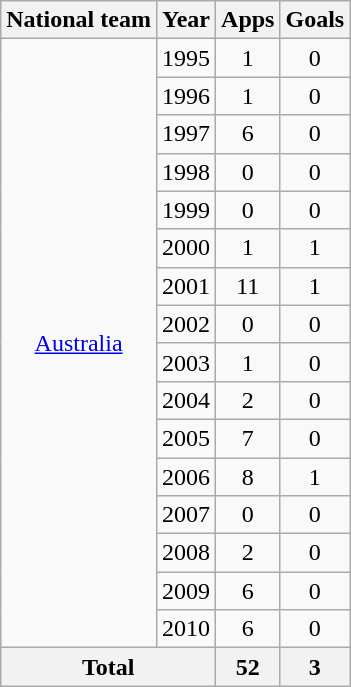<table class="wikitable" style="text-align:center">
<tr>
<th>National team</th>
<th>Year</th>
<th>Apps</th>
<th>Goals</th>
</tr>
<tr>
<td rowspan="16"><a href='#'>Australia</a></td>
<td>1995</td>
<td>1</td>
<td>0</td>
</tr>
<tr>
<td>1996</td>
<td>1</td>
<td>0</td>
</tr>
<tr>
<td>1997</td>
<td>6</td>
<td>0</td>
</tr>
<tr>
<td>1998</td>
<td>0</td>
<td>0</td>
</tr>
<tr>
<td>1999</td>
<td>0</td>
<td>0</td>
</tr>
<tr>
<td>2000</td>
<td>1</td>
<td>1</td>
</tr>
<tr>
<td>2001</td>
<td>11</td>
<td>1</td>
</tr>
<tr>
<td>2002</td>
<td>0</td>
<td>0</td>
</tr>
<tr>
<td>2003</td>
<td>1</td>
<td>0</td>
</tr>
<tr>
<td>2004</td>
<td>2</td>
<td>0</td>
</tr>
<tr>
<td>2005</td>
<td>7</td>
<td>0</td>
</tr>
<tr>
<td>2006</td>
<td>8</td>
<td>1</td>
</tr>
<tr>
<td>2007</td>
<td>0</td>
<td>0</td>
</tr>
<tr>
<td>2008</td>
<td>2</td>
<td>0</td>
</tr>
<tr>
<td>2009</td>
<td>6</td>
<td>0</td>
</tr>
<tr>
<td>2010</td>
<td>6</td>
<td>0</td>
</tr>
<tr>
<th colspan="2">Total</th>
<th>52</th>
<th>3</th>
</tr>
</table>
